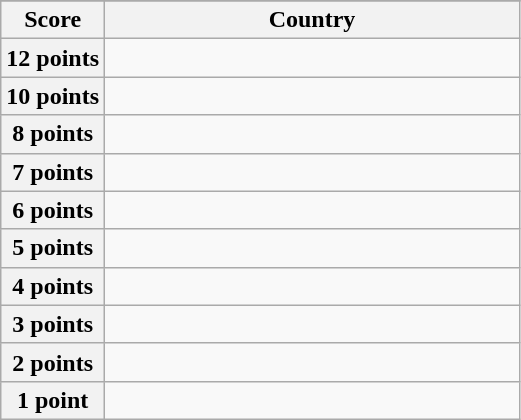<table class="wikitable">
<tr>
</tr>
<tr>
<th scope="col" width="20%">Score</th>
<th scope="col">Country</th>
</tr>
<tr>
<th scope="row">12 points</th>
<td></td>
</tr>
<tr>
<th scope="row">10 points</th>
<td></td>
</tr>
<tr>
<th scope="row">8 points</th>
<td></td>
</tr>
<tr>
<th scope="row">7 points</th>
<td></td>
</tr>
<tr>
<th scope="row">6 points</th>
<td></td>
</tr>
<tr>
<th scope="row">5 points</th>
<td></td>
</tr>
<tr>
<th scope="row">4 points</th>
<td></td>
</tr>
<tr>
<th scope="row">3 points</th>
<td></td>
</tr>
<tr>
<th scope="row">2 points</th>
<td></td>
</tr>
<tr>
<th scope="row">1 point</th>
<td></td>
</tr>
</table>
